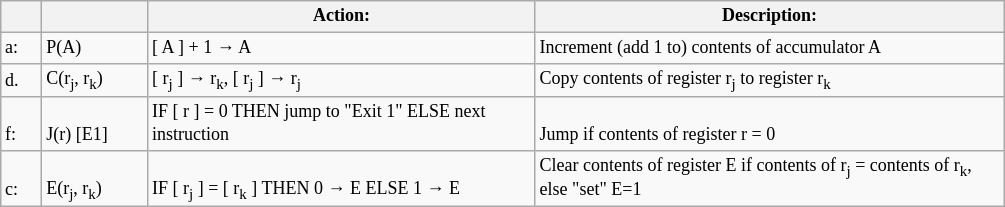<table class="wikitable">
<tr style="font-size:9pt">
<th width="21.6" Height="9.6" align="center" valign="bottom"></th>
<th width="64.8" valign="bottom"></th>
<th width="252.6" align="center" valign="bottom">Action:</th>
<th width="306.6" align="center" valign="bottom">Description:</th>
</tr>
<tr style="font-size:9pt">
<td Height="9.6"  valign="bottom">a:</td>
<td valign="bottom">P(A)</td>
<td valign="bottom">[ A ] + 1 → A</td>
<td valign="bottom">Increment (add 1 to) contents of accumulator A</td>
</tr>
<tr style="font-size:9pt">
<td Height="9.6"  valign="bottom">d.</td>
<td valign="bottom">C(r<sub>j</sub>, r<sub>k</sub>)</td>
<td valign="bottom">[ r<sub>j</sub> ] → r<sub>k</sub>, [ r<sub>j</sub> ] → r<sub>j</sub></td>
<td valign="bottom">Copy contents of register r<sub>j</sub> to register r<sub>k</sub></td>
</tr>
<tr style="font-size:9pt">
<td Height="9.6"  valign="bottom">f:</td>
<td valign="bottom">J(r) [E1]</td>
<td valign="bottom">IF [ r ] = 0 THEN jump to "Exit 1" ELSE next instruction</td>
<td valign="bottom">Jump if contents of register r = 0</td>
</tr>
<tr style="font-size:9pt">
<td Height="9.6"  valign="bottom">c:</td>
<td valign="bottom">E(r<sub>j</sub>, r<sub>k</sub>)</td>
<td valign="bottom">IF [ r<sub>j</sub> ] = [ r<sub>k</sub> ] THEN 0 → E ELSE 1 → E</td>
<td valign="bottom">Clear contents of register E if contents of r<sub>j</sub> = contents of r<sub>k</sub>, else "set" E=1</td>
</tr>
</table>
